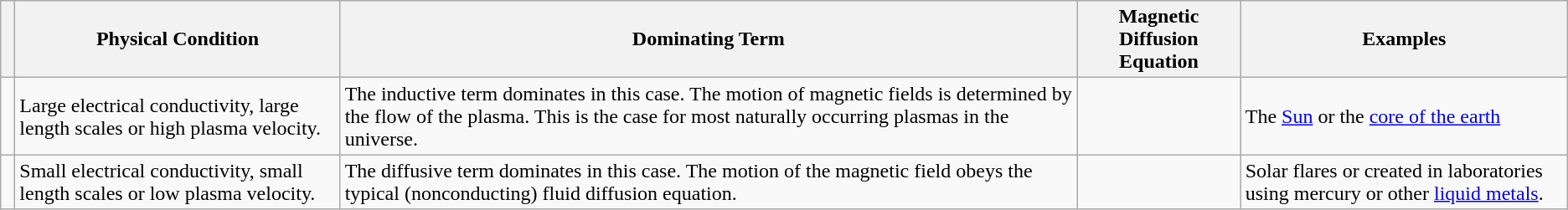<table class="wikitable">
<tr>
<th></th>
<th>Physical Condition</th>
<th>Dominating Term</th>
<th>Magnetic Diffusion Equation</th>
<th>Examples</th>
</tr>
<tr>
<td>  </td>
<td>Large electrical conductivity, large length scales or high plasma velocity.</td>
<td>The inductive term dominates in this case. The motion of magnetic fields is determined by the flow of the plasma. This is the case for most naturally occurring plasmas in the universe.  </td>
<td></td>
<td>The <a href='#'>Sun</a> or the <a href='#'>core of the earth</a></td>
</tr>
<tr>
<td></td>
<td>Small electrical conductivity, small length scales or low plasma velocity.</td>
<td>The diffusive term dominates in this case. The motion of the magnetic field obeys the typical (nonconducting) fluid diffusion equation.</td>
<td></td>
<td>Solar flares or created in laboratories using mercury or other <a href='#'>liquid metals</a>.</td>
</tr>
</table>
